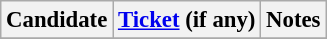<table class="wikitable" style="font-size: 95%">
<tr>
<th>Candidate</th>
<th><a href='#'>Ticket</a> (if any)</th>
<th>Notes</th>
</tr>
<tr>
</tr>
</table>
